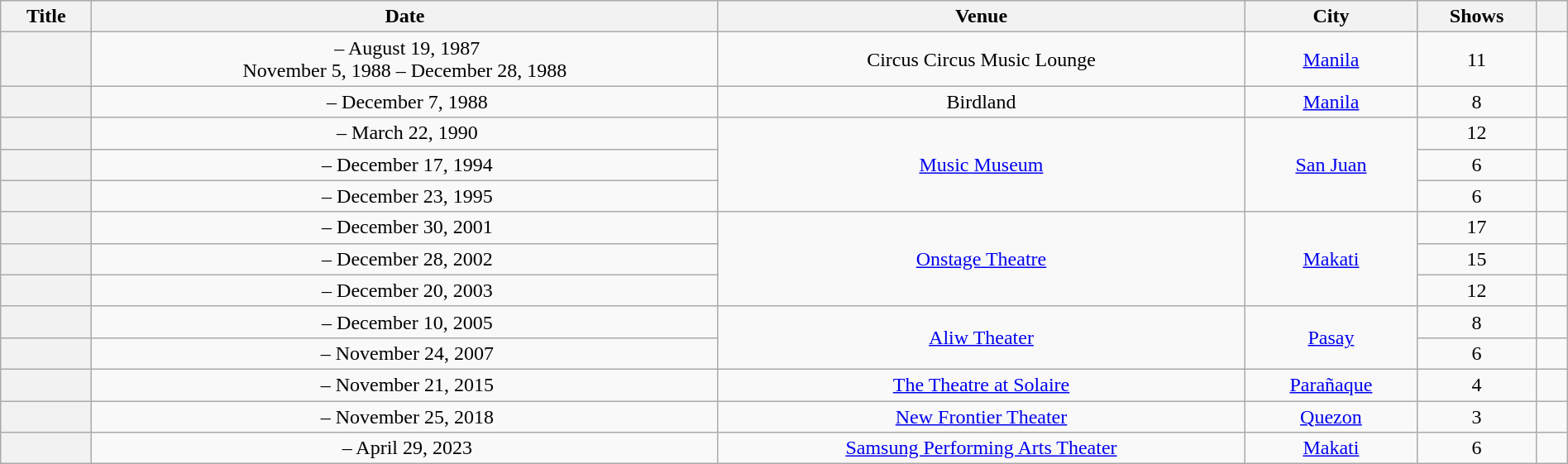<table class="wikitable sortable plainrowheaders" style="text-align:center;" width=100%>
<tr>
<th scope="col">Title</th>
<th scope="col">Date</th>
<th scope="col">Venue</th>
<th scope="col">City</th>
<th scope="col">Shows</th>
<th scope="col" width=2% class="unsortable"></th>
</tr>
<tr>
<th scope="row"></th>
<td> – August 19, 1987<br>November 5, 1988 – December 28, 1988</td>
<td>Circus Circus Music Lounge</td>
<td><a href='#'>Manila</a></td>
<td>11</td>
<td></td>
</tr>
<tr>
<th scope="row"></th>
<td> – December 7, 1988</td>
<td>Birdland</td>
<td><a href='#'>Manila</a></td>
<td>8</td>
<td></td>
</tr>
<tr>
<th scope="row"></th>
<td> – March 22, 1990</td>
<td rowspan="3"><a href='#'>Music Museum</a></td>
<td rowspan="3"><a href='#'>San Juan</a></td>
<td>12</td>
<td></td>
</tr>
<tr>
<th scope="row"></th>
<td> – December 17, 1994</td>
<td>6</td>
<td></td>
</tr>
<tr>
<th scope="row"></th>
<td> – December 23, 1995</td>
<td>6</td>
<td></td>
</tr>
<tr>
<th scope="row"></th>
<td> – December 30, 2001</td>
<td rowspan="3"><a href='#'>Onstage Theatre</a></td>
<td rowspan="3"><a href='#'>Makati</a></td>
<td>17</td>
<td></td>
</tr>
<tr>
<th scope="row"></th>
<td> – December 28, 2002</td>
<td>15</td>
<td></td>
</tr>
<tr>
<th scope="row"></th>
<td> – December 20, 2003</td>
<td>12</td>
<td></td>
</tr>
<tr>
<th scope="row"></th>
<td> – December 10, 2005</td>
<td rowspan="2"><a href='#'>Aliw Theater</a></td>
<td rowspan="2"><a href='#'>Pasay</a></td>
<td>8</td>
<td></td>
</tr>
<tr>
<th scope="row"></th>
<td> – November 24, 2007</td>
<td>6</td>
<td></td>
</tr>
<tr>
<th scope="row"></th>
<td> – November 21, 2015</td>
<td><a href='#'>The Theatre at Solaire</a></td>
<td><a href='#'>Parañaque</a></td>
<td>4</td>
<td></td>
</tr>
<tr>
<th scope="row"></th>
<td> – November 25, 2018</td>
<td><a href='#'>New Frontier Theater</a></td>
<td><a href='#'>Quezon</a></td>
<td>3</td>
<td></td>
</tr>
<tr>
<th scope="row"></th>
<td> – April 29, 2023</td>
<td><a href='#'>Samsung Performing Arts Theater</a></td>
<td><a href='#'>Makati</a></td>
<td>6</td>
<td></td>
</tr>
</table>
